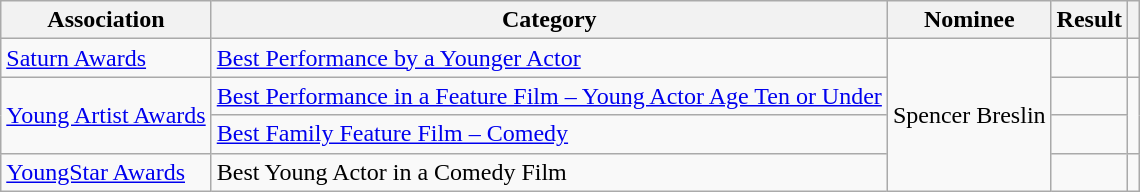<table class="wikitable sortable">
<tr>
<th>Association</th>
<th>Category</th>
<th>Nominee</th>
<th>Result</th>
<th></th>
</tr>
<tr>
<td><a href='#'>Saturn Awards</a></td>
<td><a href='#'>Best Performance by a Younger Actor</a></td>
<td rowspan="4">Spencer Breslin</td>
<td></td>
<td align="center"></td>
</tr>
<tr>
<td rowspan=2><a href='#'>Young Artist Awards</a></td>
<td><a href='#'>Best Performance in a Feature Film – Young Actor Age Ten or Under</a></td>
<td></td>
<td rowspan="2" align="center"></td>
</tr>
<tr>
<td><a href='#'>Best Family Feature Film – Comedy</a></td>
<td></td>
</tr>
<tr>
<td><a href='#'>YoungStar Awards</a></td>
<td>Best Young Actor in a Comedy Film</td>
<td></td>
<td align="center"></td>
</tr>
</table>
